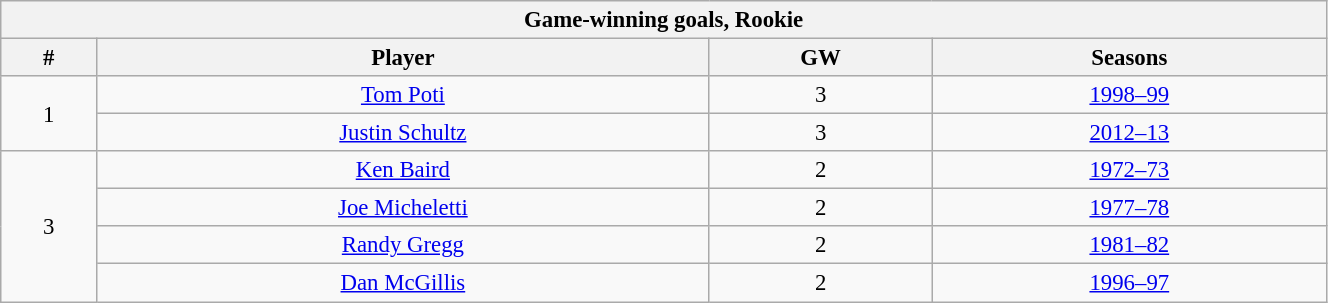<table class="wikitable" style="text-align: center; font-size: 95%" width="70%">
<tr>
<th colspan="4">Game-winning goals, Rookie</th>
</tr>
<tr>
<th>#</th>
<th>Player</th>
<th>GW</th>
<th>Seasons</th>
</tr>
<tr>
<td rowspan="2">1</td>
<td><a href='#'>Tom Poti</a></td>
<td>3</td>
<td><a href='#'>1998–99</a></td>
</tr>
<tr>
<td><a href='#'>Justin Schultz</a></td>
<td>3</td>
<td><a href='#'>2012–13</a></td>
</tr>
<tr>
<td rowspan="4">3</td>
<td><a href='#'>Ken Baird</a></td>
<td>2</td>
<td><a href='#'>1972–73</a></td>
</tr>
<tr>
<td><a href='#'>Joe Micheletti</a></td>
<td>2</td>
<td><a href='#'>1977–78</a></td>
</tr>
<tr>
<td><a href='#'>Randy Gregg</a></td>
<td>2</td>
<td><a href='#'>1981–82</a></td>
</tr>
<tr>
<td><a href='#'>Dan McGillis</a></td>
<td>2</td>
<td><a href='#'>1996–97</a></td>
</tr>
</table>
